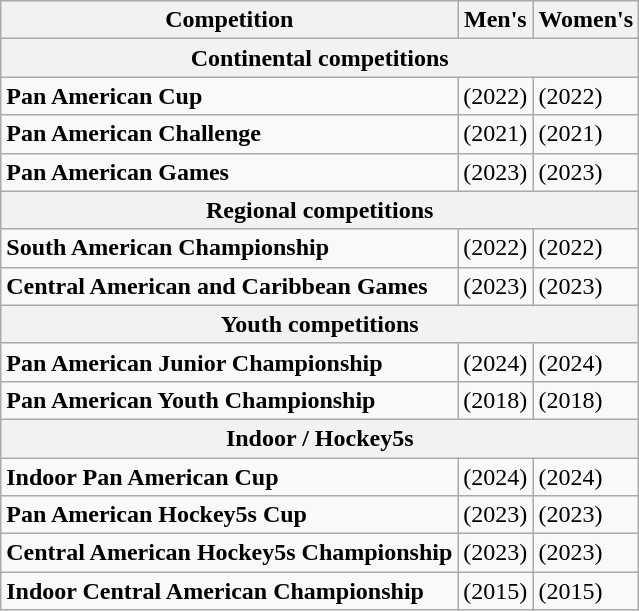<table class=wikitable>
<tr>
<th>Competition</th>
<th>Men's</th>
<th>Women's</th>
</tr>
<tr>
<th colspan="3">Continental competitions</th>
</tr>
<tr>
<td><strong>Pan American Cup</strong></td>
<td> (2022)</td>
<td> (2022)</td>
</tr>
<tr>
<td><strong>Pan American Challenge</strong></td>
<td> (2021)</td>
<td> (2021)</td>
</tr>
<tr>
<td><strong>Pan American Games</strong></td>
<td> (2023)</td>
<td> (2023)</td>
</tr>
<tr>
<th colspan="3">Regional competitions</th>
</tr>
<tr>
<td><strong>South American Championship</strong></td>
<td> (2022)</td>
<td> (2022)</td>
</tr>
<tr>
<td><strong>Central American and Caribbean Games</strong></td>
<td> (2023)</td>
<td> (2023)</td>
</tr>
<tr>
<th colspan="3">Youth competitions</th>
</tr>
<tr>
<td><strong>Pan American Junior Championship</strong></td>
<td> (2024)</td>
<td> (2024)</td>
</tr>
<tr>
<td><strong>Pan American Youth Championship</strong></td>
<td> (2018)</td>
<td> (2018)</td>
</tr>
<tr>
<th colspan="3">Indoor / Hockey5s</th>
</tr>
<tr>
<td><strong>Indoor Pan American Cup</strong></td>
<td> (2024)</td>
<td> (2024)</td>
</tr>
<tr>
<td><strong>Pan American Hockey5s Cup</strong></td>
<td> (2023)</td>
<td> (2023)</td>
</tr>
<tr>
<td><strong>Central American Hockey5s Championship</strong></td>
<td> (2023)</td>
<td> (2023)</td>
</tr>
<tr>
<td><strong>Indoor Central American Championship</strong></td>
<td> (2015)</td>
<td> (2015)</td>
</tr>
</table>
